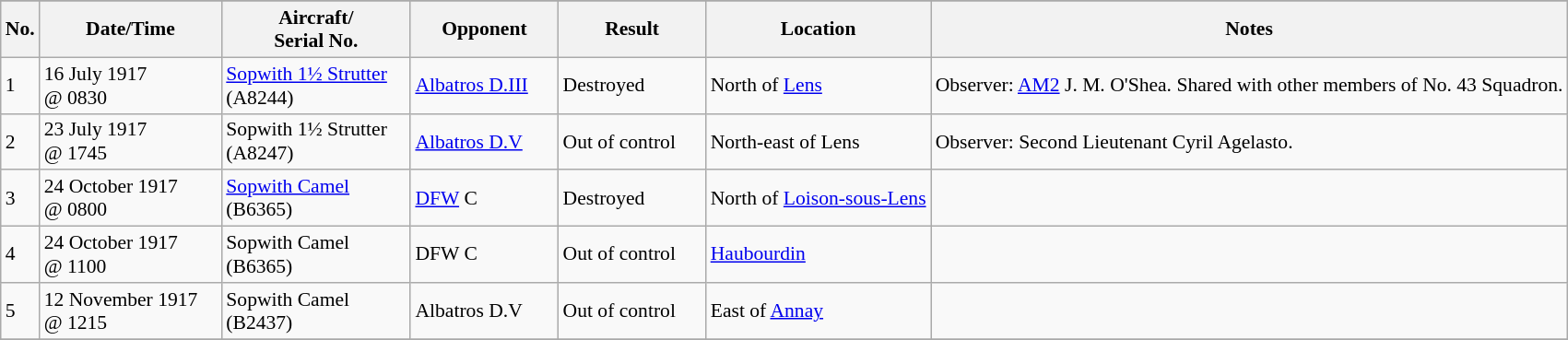<table class="wikitable" style="font-size:90%;">
<tr>
</tr>
<tr>
<th>No.</th>
<th width="125">Date/Time</th>
<th width="130">Aircraft/<br>Serial No.</th>
<th width="100">Opponent</th>
<th width="100">Result</th>
<th>Location</th>
<th>Notes</th>
</tr>
<tr>
<td>1</td>
<td>16 July 1917<br>@ 0830</td>
<td><a href='#'>Sopwith 1½ Strutter</a><br>(A8244)</td>
<td><a href='#'>Albatros D.III</a></td>
<td>Destroyed</td>
<td>North of <a href='#'>Lens</a></td>
<td>Observer: <a href='#'>AM2</a> J. M. O'Shea. Shared with other members of No. 43 Squadron.</td>
</tr>
<tr>
<td>2</td>
<td>23 July 1917<br>@ 1745</td>
<td>Sopwith 1½ Strutter<br>(A8247)</td>
<td><a href='#'>Albatros D.V</a></td>
<td>Out of control</td>
<td>North-east of Lens</td>
<td>Observer: Second Lieutenant Cyril Agelasto.</td>
</tr>
<tr>
<td>3</td>
<td>24 October 1917<br>@ 0800</td>
<td><a href='#'>Sopwith Camel</a><br>(B6365)</td>
<td><a href='#'>DFW</a> C</td>
<td>Destroyed</td>
<td>North of <a href='#'>Loison-sous-Lens</a></td>
<td></td>
</tr>
<tr>
<td>4</td>
<td>24 October 1917<br>@ 1100</td>
<td>Sopwith Camel<br>(B6365)</td>
<td>DFW C</td>
<td>Out of control</td>
<td><a href='#'>Haubourdin</a></td>
<td></td>
</tr>
<tr>
<td>5</td>
<td>12 November 1917<br>@ 1215</td>
<td>Sopwith Camel<br>(B2437)</td>
<td>Albatros D.V</td>
<td>Out of control</td>
<td>East of <a href='#'>Annay</a></td>
<td></td>
</tr>
<tr>
</tr>
</table>
